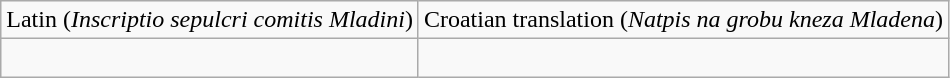<table class="wikitable">
<tr>
<td>Latin (<em>Inscriptio sepulcri comitis Mladini</em>)</td>
<td>Croatian translation (<em>Natpis na grobu kneza Mladena</em>)</td>
</tr>
<tr>
<td><br></td>
<td><br></td>
</tr>
</table>
